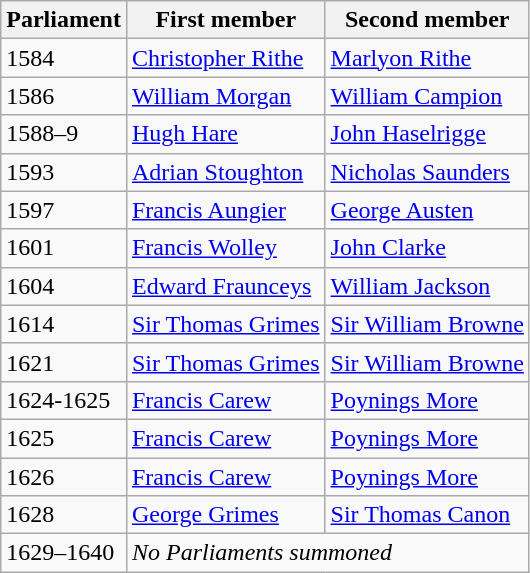<table class="wikitable">
<tr>
<th>Parliament</th>
<th>First member</th>
<th>Second member</th>
</tr>
<tr>
<td>1584</td>
<td><a href='#'>Christopher Rithe</a></td>
<td><a href='#'>Marlyon Rithe</a></td>
</tr>
<tr>
<td>1586</td>
<td><a href='#'>William Morgan</a></td>
<td><a href='#'>William Campion</a></td>
</tr>
<tr>
<td>1588–9</td>
<td><a href='#'>Hugh Hare</a></td>
<td><a href='#'>John Haselrigge</a></td>
</tr>
<tr>
<td>1593</td>
<td><a href='#'>Adrian Stoughton</a></td>
<td><a href='#'>Nicholas Saunders</a></td>
</tr>
<tr>
<td>1597</td>
<td><a href='#'>Francis Aungier</a></td>
<td><a href='#'>George Austen</a></td>
</tr>
<tr>
<td>1601</td>
<td><a href='#'>Francis Wolley</a></td>
<td><a href='#'>John Clarke</a></td>
</tr>
<tr>
<td>1604</td>
<td><a href='#'>Edward Fraunceys</a></td>
<td><a href='#'>William Jackson</a></td>
</tr>
<tr>
<td>1614</td>
<td><a href='#'>Sir Thomas Grimes</a></td>
<td><a href='#'>Sir William Browne</a></td>
</tr>
<tr>
<td>1621</td>
<td><a href='#'>Sir Thomas Grimes</a></td>
<td><a href='#'>Sir William Browne</a></td>
</tr>
<tr>
<td>1624-1625</td>
<td><a href='#'>Francis Carew</a></td>
<td><a href='#'>Poynings More</a></td>
</tr>
<tr>
<td>1625</td>
<td><a href='#'>Francis Carew</a></td>
<td><a href='#'>Poynings More</a></td>
</tr>
<tr>
<td>1626</td>
<td><a href='#'>Francis Carew</a></td>
<td><a href='#'>Poynings More</a></td>
</tr>
<tr>
<td>1628</td>
<td><a href='#'>George Grimes</a></td>
<td><a href='#'>Sir Thomas Canon</a></td>
</tr>
<tr>
<td>1629–1640</td>
<td colspan = "2"><em>No Parliaments summoned</em></td>
</tr>
</table>
